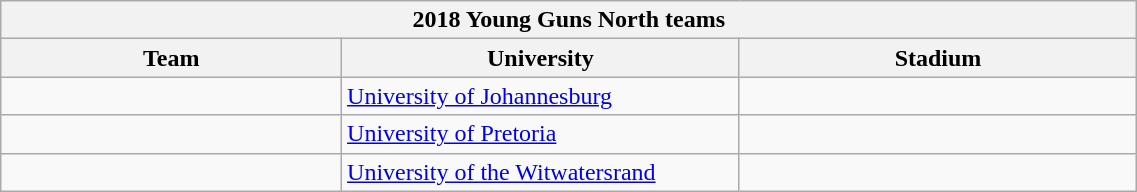<table class="wikitable sortable" style="text-align:left; font-size:100%; width:60%">
<tr>
<th colspan="100%">2018 Young Guns North teams</th>
</tr>
<tr>
<th style="width:30%;">Team</th>
<th style="width:35%;">University</th>
<th style="width:35%;">Stadium</th>
</tr>
<tr>
<td></td>
<td><a href='#'>University of Johannesburg</a></td>
<td></td>
</tr>
<tr>
<td></td>
<td><a href='#'>University of Pretoria</a></td>
<td></td>
</tr>
<tr>
<td></td>
<td><a href='#'>University of the Witwatersrand</a></td>
<td></td>
</tr>
</table>
